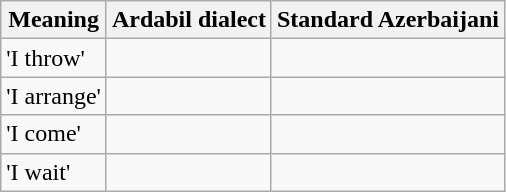<table class="wikitable">
<tr>
<th>Meaning</th>
<th>Ardabil dialect</th>
<th>Standard Azerbaijani</th>
</tr>
<tr>
<td>'I throw'</td>
<td></td>
<td></td>
</tr>
<tr>
<td>'I arrange'</td>
<td></td>
<td></td>
</tr>
<tr>
<td>'I come'</td>
<td></td>
<td></td>
</tr>
<tr>
<td>'I wait'</td>
<td></td>
<td></td>
</tr>
</table>
